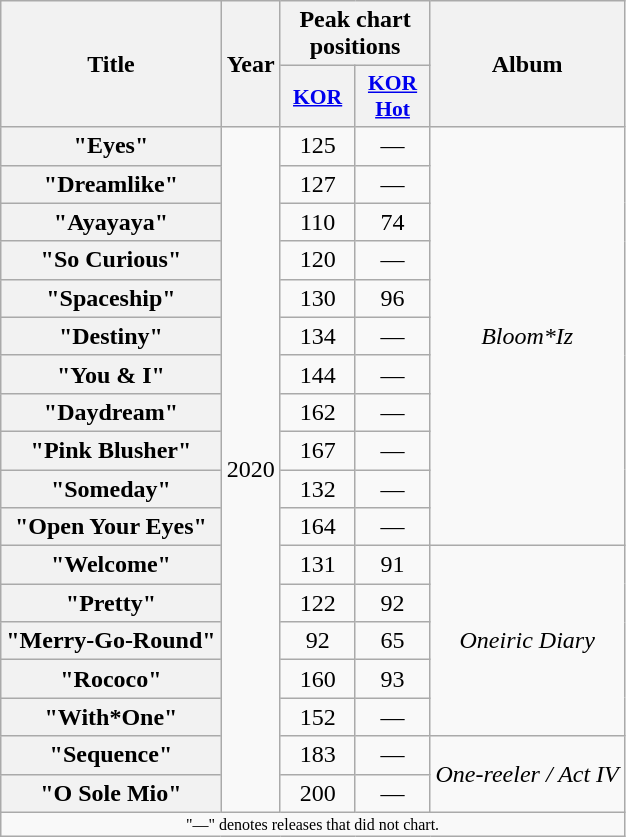<table class="wikitable plainrowheaders" style="text-align:center;">
<tr>
<th scope="col" rowspan="2">Title</th>
<th scope="col" rowspan="2">Year</th>
<th scope="col" colspan="2">Peak chart positions</th>
<th scope="col" rowspan="2">Album</th>
</tr>
<tr>
<th scope="col" style="width:3em;font-size:90%;"><a href='#'>KOR</a><br></th>
<th scope="col" style="width:3em;font-size:90%;"><a href='#'>KOR<br>Hot</a><br></th>
</tr>
<tr>
<th scope="row">"Eyes"</th>
<td rowspan="18">2020</td>
<td>125</td>
<td>—</td>
<td rowspan="11"><em>Bloom*Iz</em></td>
</tr>
<tr>
<th scope="row">"Dreamlike"</th>
<td>127</td>
<td>—</td>
</tr>
<tr>
<th scope="row">"Ayayaya"</th>
<td>110</td>
<td>74</td>
</tr>
<tr>
<th scope="row">"So Curious"</th>
<td>120</td>
<td>—</td>
</tr>
<tr>
<th scope="row">"Spaceship"</th>
<td>130</td>
<td>96</td>
</tr>
<tr>
<th scope="row">"Destiny" </th>
<td>134</td>
<td>—</td>
</tr>
<tr>
<th scope="row">"You & I"</th>
<td>144</td>
<td>—</td>
</tr>
<tr>
<th scope="row">"Daydream"</th>
<td>162</td>
<td>—</td>
</tr>
<tr>
<th scope="row">"Pink Blusher"</th>
<td>167</td>
<td>—</td>
</tr>
<tr>
<th scope="row">"Someday" </th>
<td>132</td>
<td>—</td>
</tr>
<tr>
<th scope="row">"Open Your Eyes"</th>
<td>164</td>
<td>—</td>
</tr>
<tr>
<th scope="row">"Welcome"</th>
<td>131</td>
<td>91</td>
<td rowspan="5"><em>Oneiric Diary</em></td>
</tr>
<tr>
<th scope="row">"Pretty"</th>
<td>122</td>
<td>92</td>
</tr>
<tr>
<th scope="row">"Merry-Go-Round" </th>
<td>92</td>
<td>65</td>
</tr>
<tr>
<th scope="row">"Rococo"</th>
<td>160</td>
<td>93</td>
</tr>
<tr>
<th scope="row">"With*One"</th>
<td>152</td>
<td>—</td>
</tr>
<tr>
<th scope="row">"Sequence"</th>
<td>183</td>
<td>—</td>
<td rowspan="2"><em>One-reeler / Act IV</em></td>
</tr>
<tr>
<th scope="row">"O Sole Mio"</th>
<td>200</td>
<td>—</td>
</tr>
<tr>
<td colspan="5" style="font-size:8pt">"—" denotes releases that did not chart.</td>
</tr>
</table>
